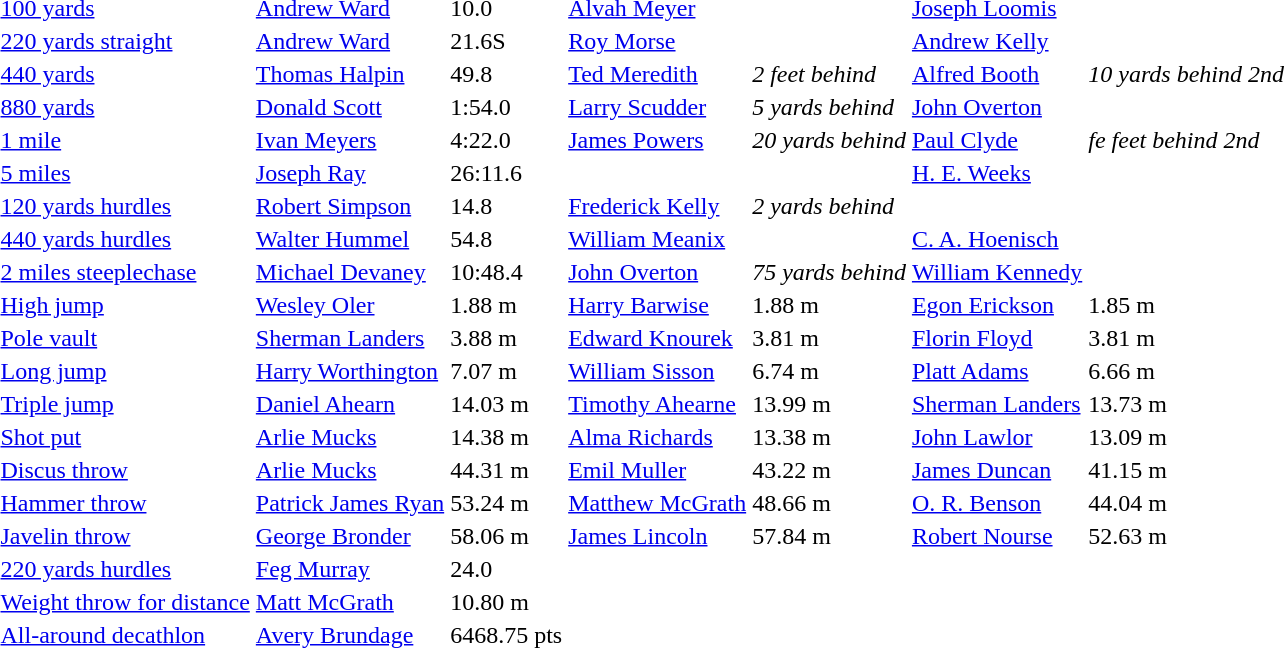<table>
<tr>
<td><a href='#'>100 yards</a></td>
<td><a href='#'>Andrew Ward</a></td>
<td>10.0</td>
<td><a href='#'>Alvah Meyer</a></td>
<td></td>
<td><a href='#'>Joseph Loomis</a></td>
<td></td>
</tr>
<tr>
<td><a href='#'>220 yards straight</a></td>
<td><a href='#'>Andrew Ward</a></td>
<td>21.6S</td>
<td><a href='#'>Roy Morse</a></td>
<td></td>
<td><a href='#'>Andrew Kelly</a></td>
<td></td>
</tr>
<tr>
<td><a href='#'>440 yards</a></td>
<td><a href='#'>Thomas Halpin</a></td>
<td>49.8</td>
<td><a href='#'>Ted Meredith</a></td>
<td><em>2 feet behind</em></td>
<td><a href='#'>Alfred Booth</a></td>
<td><em>10 yards behind 2nd</em></td>
</tr>
<tr>
<td><a href='#'>880 yards</a></td>
<td><a href='#'>Donald Scott</a></td>
<td>1:54.0</td>
<td><a href='#'>Larry Scudder</a></td>
<td><em>5 yards behind</em></td>
<td><a href='#'>John Overton</a></td>
<td></td>
</tr>
<tr>
<td><a href='#'>1 mile</a></td>
<td><a href='#'>Ivan Meyers</a></td>
<td>4:22.0</td>
<td><a href='#'>James Powers</a></td>
<td><em>20 yards behind</em></td>
<td><a href='#'>Paul Clyde</a></td>
<td><em>fe  feet behind 2nd</em></td>
</tr>
<tr>
<td><a href='#'>5 miles</a></td>
<td><a href='#'>Joseph Ray</a></td>
<td>26:11.6</td>
<td></td>
<td></td>
<td><a href='#'>H. E. Weeks</a></td>
<td></td>
</tr>
<tr>
<td><a href='#'>120 yards hurdles</a></td>
<td><a href='#'>Robert Simpson</a></td>
<td>14.8</td>
<td><a href='#'>Frederick Kelly</a></td>
<td><em>2 yards behind</em></td>
<td></td>
<td></td>
</tr>
<tr>
<td><a href='#'>440 yards hurdles</a></td>
<td><a href='#'>Walter Hummel</a></td>
<td>54.8</td>
<td><a href='#'>William Meanix</a></td>
<td></td>
<td><a href='#'>C. A. Hoenisch</a></td>
<td></td>
</tr>
<tr>
<td><a href='#'>2 miles steeplechase</a></td>
<td><a href='#'>Michael Devaney</a></td>
<td>10:48.4</td>
<td><a href='#'>John Overton</a></td>
<td><em>75 yards behind</em></td>
<td><a href='#'>William Kennedy</a></td>
<td></td>
</tr>
<tr>
<td><a href='#'>High jump</a></td>
<td><a href='#'>Wesley Oler</a></td>
<td>1.88 m</td>
<td><a href='#'>Harry Barwise</a></td>
<td>1.88 m</td>
<td><a href='#'>Egon Erickson</a></td>
<td>1.85 m</td>
</tr>
<tr>
<td><a href='#'>Pole vault</a></td>
<td><a href='#'>Sherman Landers</a></td>
<td>3.88 m</td>
<td><a href='#'>Edward Knourek</a></td>
<td>3.81 m</td>
<td><a href='#'>Florin Floyd</a></td>
<td>3.81 m</td>
</tr>
<tr>
<td><a href='#'>Long jump</a></td>
<td><a href='#'>Harry Worthington</a></td>
<td>7.07 m</td>
<td><a href='#'>William Sisson</a></td>
<td>6.74 m</td>
<td><a href='#'>Platt Adams</a></td>
<td>6.66 m</td>
</tr>
<tr>
<td><a href='#'>Triple jump</a></td>
<td><a href='#'>Daniel Ahearn</a></td>
<td>14.03 m</td>
<td><a href='#'>Timothy Ahearne</a></td>
<td>13.99 m</td>
<td><a href='#'>Sherman Landers</a></td>
<td>13.73 m</td>
</tr>
<tr>
<td><a href='#'>Shot put</a></td>
<td><a href='#'>Arlie Mucks</a></td>
<td>14.38 m</td>
<td><a href='#'>Alma Richards</a></td>
<td>13.38 m</td>
<td><a href='#'>John Lawlor</a></td>
<td>13.09 m</td>
</tr>
<tr>
<td><a href='#'>Discus throw</a></td>
<td><a href='#'>Arlie Mucks</a></td>
<td>44.31 m</td>
<td><a href='#'>Emil Muller</a></td>
<td>43.22 m</td>
<td><a href='#'>James Duncan</a></td>
<td>41.15 m</td>
</tr>
<tr>
<td><a href='#'>Hammer throw</a></td>
<td><a href='#'>Patrick James Ryan</a></td>
<td>53.24 m</td>
<td><a href='#'>Matthew McGrath</a></td>
<td>48.66 m</td>
<td><a href='#'>O. R. Benson</a></td>
<td>44.04 m</td>
</tr>
<tr>
<td><a href='#'>Javelin throw</a></td>
<td><a href='#'>George Bronder</a></td>
<td>58.06 m</td>
<td><a href='#'>James Lincoln</a></td>
<td>57.84 m</td>
<td><a href='#'>Robert Nourse</a></td>
<td>52.63 m</td>
</tr>
<tr>
<td><a href='#'>220 yards hurdles</a></td>
<td><a href='#'>Feg Murray</a></td>
<td>24.0</td>
<td></td>
<td></td>
<td></td>
<td></td>
</tr>
<tr>
<td><a href='#'>Weight throw for distance</a></td>
<td><a href='#'>Matt McGrath</a></td>
<td>10.80 m</td>
<td></td>
<td></td>
<td></td>
<td></td>
</tr>
<tr>
<td><a href='#'>All-around decathlon</a></td>
<td><a href='#'>Avery Brundage</a></td>
<td>6468.75 pts</td>
<td></td>
<td></td>
<td></td>
<td></td>
</tr>
</table>
